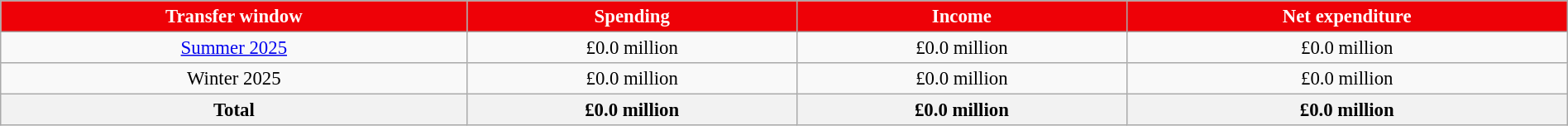<table class="wikitable" style="text-align:center; font-size:95%; width:100%;">
<tr>
<th style="background-color:#ee0107; color:#ffffff;">Transfer window</th>
<th style="background-color:#ee0107; color:#ffffff;">Spending</th>
<th style="background-color:#ee0107; color:#ffffff;">Income</th>
<th style="background-color:#ee0107; color:#ffffff;">Net expenditure</th>
</tr>
<tr>
<td><a href='#'>Summer 2025</a></td>
<td> £0.0 million</td>
<td> £0.0 million</td>
<td> £0.0 million</td>
</tr>
<tr>
<td>Winter 2025</td>
<td> £0.0 million</td>
<td> £0.0 million</td>
<td> £0.0 million</td>
</tr>
<tr>
<th>Total</th>
<th> £0.0 million</th>
<th> £0.0 million</th>
<th> £0.0 million</th>
</tr>
</table>
